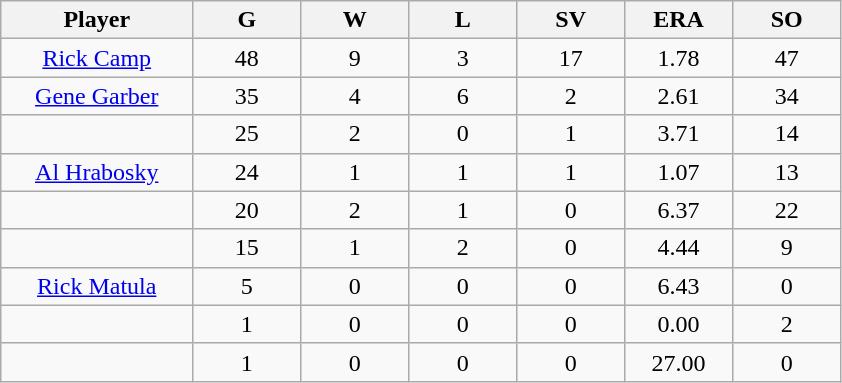<table class="wikitable sortable">
<tr>
<th bgcolor="#DDDDFF" width="16%">Player</th>
<th bgcolor="#DDDDFF" width="9%">G</th>
<th bgcolor="#DDDDFF" width="9%">W</th>
<th bgcolor="#DDDDFF" width="9%">L</th>
<th bgcolor="#DDDDFF" width="9%">SV</th>
<th bgcolor="#DDDDFF" width="9%">ERA</th>
<th bgcolor="#DDDDFF" width="9%">SO</th>
</tr>
<tr align="center">
<td><a href='#'>Rick Camp</a></td>
<td>48</td>
<td>9</td>
<td>3</td>
<td>17</td>
<td>1.78</td>
<td>47</td>
</tr>
<tr align=center>
<td><a href='#'>Gene Garber</a></td>
<td>35</td>
<td>4</td>
<td>6</td>
<td>2</td>
<td>2.61</td>
<td>34</td>
</tr>
<tr align=center>
<td></td>
<td>25</td>
<td>2</td>
<td>0</td>
<td>1</td>
<td>3.71</td>
<td>14</td>
</tr>
<tr align="center">
<td><a href='#'>Al Hrabosky</a></td>
<td>24</td>
<td>1</td>
<td>1</td>
<td>1</td>
<td>1.07</td>
<td>13</td>
</tr>
<tr align=center>
<td></td>
<td>20</td>
<td>2</td>
<td>1</td>
<td>0</td>
<td>6.37</td>
<td>22</td>
</tr>
<tr align="center">
<td></td>
<td>15</td>
<td>1</td>
<td>2</td>
<td>0</td>
<td>4.44</td>
<td>9</td>
</tr>
<tr align="center">
<td><a href='#'>Rick Matula</a></td>
<td>5</td>
<td>0</td>
<td>0</td>
<td>0</td>
<td>6.43</td>
<td>0</td>
</tr>
<tr align=center>
<td></td>
<td>1</td>
<td>0</td>
<td>0</td>
<td>0</td>
<td>0.00</td>
<td>2</td>
</tr>
<tr align="center">
<td></td>
<td>1</td>
<td>0</td>
<td>0</td>
<td>0</td>
<td>27.00</td>
<td>0</td>
</tr>
</table>
